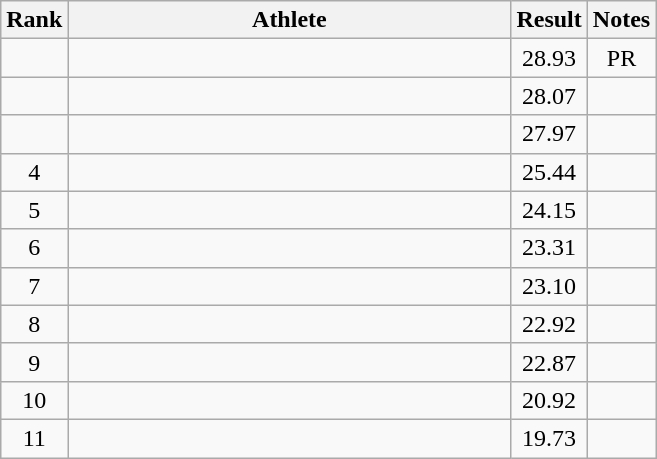<table class="wikitable" style="text-align:center">
<tr>
<th>Rank</th>
<th Style="width:18em">Athlete</th>
<th>Result</th>
<th>Notes</th>
</tr>
<tr>
<td></td>
<td style="text-align:left"></td>
<td>28.93</td>
<td>PR</td>
</tr>
<tr>
<td></td>
<td style="text-align:left"></td>
<td>28.07</td>
<td></td>
</tr>
<tr>
<td></td>
<td style="text-align:left"></td>
<td>27.97</td>
<td></td>
</tr>
<tr>
<td>4</td>
<td style="text-align:left"></td>
<td>25.44</td>
<td></td>
</tr>
<tr>
<td>5</td>
<td style="text-align:left"></td>
<td>24.15</td>
<td></td>
</tr>
<tr>
<td>6</td>
<td style="text-align:left"></td>
<td>23.31</td>
<td></td>
</tr>
<tr>
<td>7</td>
<td style="text-align:left"></td>
<td>23.10</td>
<td></td>
</tr>
<tr>
<td>8</td>
<td style="text-align:left"></td>
<td>22.92</td>
<td></td>
</tr>
<tr>
<td>9</td>
<td style="text-align:left"></td>
<td>22.87</td>
<td></td>
</tr>
<tr>
<td>10</td>
<td style="text-align:left"></td>
<td>20.92</td>
<td></td>
</tr>
<tr>
<td>11</td>
<td style="text-align:left"></td>
<td>19.73</td>
<td></td>
</tr>
</table>
